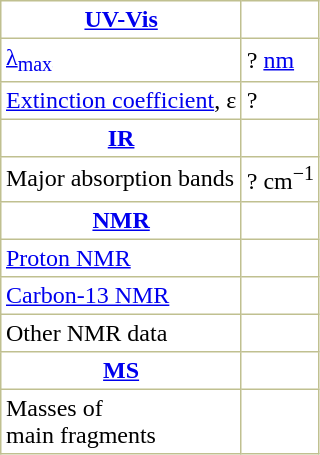<table border="1" cellspacing="0" cellpadding="3" style="margin: 0 0 0 0.5em; background: #FFFFFF; border-collapse: collapse; border-color: #C0C090;">
<tr>
<th><a href='#'>UV-Vis</a></th>
</tr>
<tr>
<td><a href='#'>λ<sub>max</sub></a></td>
<td>? <a href='#'>nm</a></td>
</tr>
<tr>
<td><a href='#'>Extinction coefficient</a>, ε</td>
<td>?</td>
</tr>
<tr>
<th><a href='#'>IR</a></th>
</tr>
<tr>
<td>Major absorption bands</td>
<td>? cm<sup>−1</sup></td>
</tr>
<tr>
<th><a href='#'>NMR</a></th>
</tr>
<tr>
<td><a href='#'>Proton NMR</a> </td>
<td> </td>
</tr>
<tr>
<td><a href='#'>Carbon-13 NMR</a> </td>
<td> </td>
</tr>
<tr>
<td>Other NMR data </td>
<td> </td>
</tr>
<tr>
<th><a href='#'>MS</a></th>
</tr>
<tr>
<td>Masses of <br>main fragments</td>
<td>  </td>
</tr>
</table>
